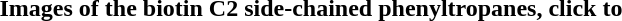<table class="talk collapsed collapsible">
<tr>
<th>Images of the biotin C2 side-chained phenyltropanes, click to</th>
</tr>
<tr style="text-align: left;">
<td><br>



<br>




<br>



</td>
</tr>
</table>
